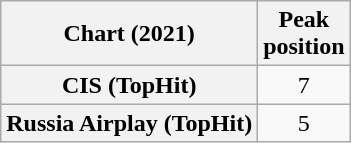<table class="wikitable sortable plainrowheaders" style="text-align:center">
<tr>
<th scope="col">Chart (2021)</th>
<th scope="col">Peak<br>position</th>
</tr>
<tr>
<th scope="row">CIS (TopHit)</th>
<td>7</td>
</tr>
<tr>
<th scope="row">Russia Airplay (TopHit)</th>
<td>5</td>
</tr>
</table>
